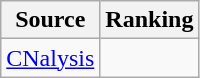<table class="wikitable" style="text-align:center">
<tr>
<th>Source</th>
<th>Ranking</th>
</tr>
<tr>
<td align=left><a href='#'>CNalysis</a></td>
<td></td>
</tr>
</table>
